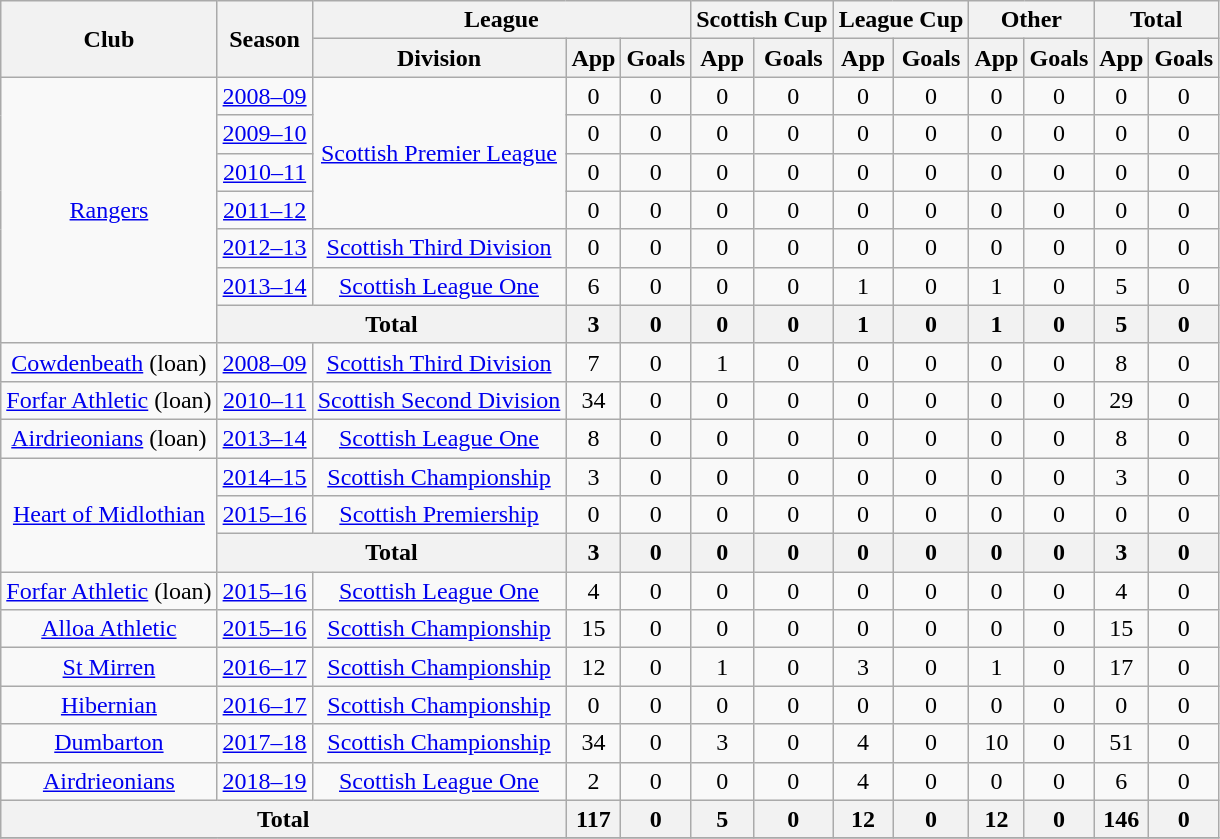<table class="wikitable" style="text-align: center">
<tr>
<th rowspan=2>Club</th>
<th rowspan=2>Season</th>
<th colspan=3>League</th>
<th colspan=2>Scottish Cup</th>
<th colspan=2>League Cup</th>
<th colspan=2>Other</th>
<th colspan=2>Total</th>
</tr>
<tr>
<th>Division</th>
<th>App</th>
<th>Goals</th>
<th>App</th>
<th>Goals</th>
<th>App</th>
<th>Goals</th>
<th>App</th>
<th>Goals</th>
<th>App</th>
<th>Goals</th>
</tr>
<tr>
<td rowspan=7><a href='#'>Rangers</a></td>
<td><a href='#'>2008–09</a></td>
<td rowspan="4"><a href='#'>Scottish Premier League</a></td>
<td>0</td>
<td>0</td>
<td>0</td>
<td>0</td>
<td>0</td>
<td>0</td>
<td>0</td>
<td>0</td>
<td>0</td>
<td>0</td>
</tr>
<tr>
<td><a href='#'>2009–10</a></td>
<td>0</td>
<td>0</td>
<td>0</td>
<td>0</td>
<td>0</td>
<td>0</td>
<td>0</td>
<td>0</td>
<td>0</td>
<td>0</td>
</tr>
<tr>
<td><a href='#'>2010–11</a></td>
<td>0</td>
<td>0</td>
<td>0</td>
<td>0</td>
<td>0</td>
<td>0</td>
<td>0</td>
<td>0</td>
<td>0</td>
<td>0</td>
</tr>
<tr>
<td><a href='#'>2011–12</a></td>
<td>0</td>
<td>0</td>
<td>0</td>
<td>0</td>
<td>0</td>
<td>0</td>
<td>0</td>
<td>0</td>
<td>0</td>
<td>0</td>
</tr>
<tr>
<td><a href='#'>2012–13</a></td>
<td><a href='#'>Scottish Third Division</a></td>
<td>0</td>
<td>0</td>
<td>0</td>
<td>0</td>
<td>0</td>
<td>0</td>
<td>0</td>
<td>0</td>
<td>0</td>
<td>0</td>
</tr>
<tr>
<td><a href='#'>2013–14</a></td>
<td><a href='#'>Scottish League One</a></td>
<td>6</td>
<td>0</td>
<td>0</td>
<td>0</td>
<td>1</td>
<td>0</td>
<td>1</td>
<td>0</td>
<td>5</td>
<td>0</td>
</tr>
<tr>
<th colspan="2">Total</th>
<th>3</th>
<th>0</th>
<th>0</th>
<th>0</th>
<th>1</th>
<th>0</th>
<th>1</th>
<th>0</th>
<th>5</th>
<th>0</th>
</tr>
<tr>
<td><a href='#'>Cowdenbeath</a> (loan)</td>
<td><a href='#'>2008–09</a></td>
<td><a href='#'>Scottish Third Division</a></td>
<td>7</td>
<td>0</td>
<td>1</td>
<td>0</td>
<td>0</td>
<td>0</td>
<td>0</td>
<td>0</td>
<td>8</td>
<td>0</td>
</tr>
<tr>
<td><a href='#'>Forfar Athletic</a> (loan)</td>
<td><a href='#'>2010–11</a></td>
<td><a href='#'>Scottish Second Division</a></td>
<td>34</td>
<td>0</td>
<td>0</td>
<td>0</td>
<td>0</td>
<td>0</td>
<td>0</td>
<td>0</td>
<td>29</td>
<td>0</td>
</tr>
<tr>
<td><a href='#'>Airdrieonians</a> (loan)</td>
<td><a href='#'>2013–14</a></td>
<td><a href='#'>Scottish League One</a></td>
<td>8</td>
<td>0</td>
<td>0</td>
<td>0</td>
<td>0</td>
<td>0</td>
<td>0</td>
<td>0</td>
<td>8</td>
<td>0</td>
</tr>
<tr>
<td rowspan=3><a href='#'>Heart of Midlothian</a></td>
<td><a href='#'>2014–15</a></td>
<td><a href='#'>Scottish Championship</a></td>
<td>3</td>
<td>0</td>
<td>0</td>
<td>0</td>
<td>0</td>
<td>0</td>
<td>0</td>
<td>0</td>
<td>3</td>
<td>0</td>
</tr>
<tr>
<td><a href='#'>2015–16</a></td>
<td><a href='#'>Scottish Premiership</a></td>
<td>0</td>
<td>0</td>
<td>0</td>
<td>0</td>
<td>0</td>
<td>0</td>
<td>0</td>
<td>0</td>
<td>0</td>
<td>0</td>
</tr>
<tr>
<th colspan="2">Total</th>
<th>3</th>
<th>0</th>
<th>0</th>
<th>0</th>
<th>0</th>
<th>0</th>
<th>0</th>
<th>0</th>
<th>3</th>
<th>0</th>
</tr>
<tr>
<td><a href='#'>Forfar Athletic</a> (loan)</td>
<td><a href='#'>2015–16</a></td>
<td><a href='#'>Scottish League One</a></td>
<td>4</td>
<td>0</td>
<td>0</td>
<td>0</td>
<td>0</td>
<td>0</td>
<td>0</td>
<td>0</td>
<td>4</td>
<td>0</td>
</tr>
<tr>
<td><a href='#'>Alloa Athletic</a></td>
<td><a href='#'>2015–16</a></td>
<td><a href='#'>Scottish Championship</a></td>
<td>15</td>
<td>0</td>
<td>0</td>
<td>0</td>
<td>0</td>
<td>0</td>
<td>0</td>
<td>0</td>
<td>15</td>
<td>0</td>
</tr>
<tr>
<td><a href='#'>St Mirren</a></td>
<td><a href='#'>2016–17</a></td>
<td><a href='#'>Scottish Championship</a></td>
<td>12</td>
<td>0</td>
<td>1</td>
<td>0</td>
<td>3</td>
<td>0</td>
<td>1</td>
<td>0</td>
<td>17</td>
<td>0</td>
</tr>
<tr>
<td><a href='#'>Hibernian</a></td>
<td><a href='#'>2016–17</a></td>
<td><a href='#'>Scottish Championship</a></td>
<td>0</td>
<td>0</td>
<td>0</td>
<td>0</td>
<td>0</td>
<td>0</td>
<td>0</td>
<td>0</td>
<td>0</td>
<td>0</td>
</tr>
<tr>
<td><a href='#'>Dumbarton</a></td>
<td><a href='#'>2017–18</a></td>
<td><a href='#'>Scottish Championship</a></td>
<td>34</td>
<td>0</td>
<td>3</td>
<td>0</td>
<td>4</td>
<td>0</td>
<td>10</td>
<td>0</td>
<td>51</td>
<td>0</td>
</tr>
<tr>
<td><a href='#'>Airdrieonians</a></td>
<td><a href='#'>2018–19</a></td>
<td><a href='#'>Scottish League One</a></td>
<td>2</td>
<td>0</td>
<td>0</td>
<td>0</td>
<td>4</td>
<td>0</td>
<td>0</td>
<td>0</td>
<td>6</td>
<td>0</td>
</tr>
<tr>
<th colspan=3>Total</th>
<th>117</th>
<th>0</th>
<th>5</th>
<th>0</th>
<th>12</th>
<th>0</th>
<th>12</th>
<th>0</th>
<th>146</th>
<th>0</th>
</tr>
<tr>
</tr>
</table>
